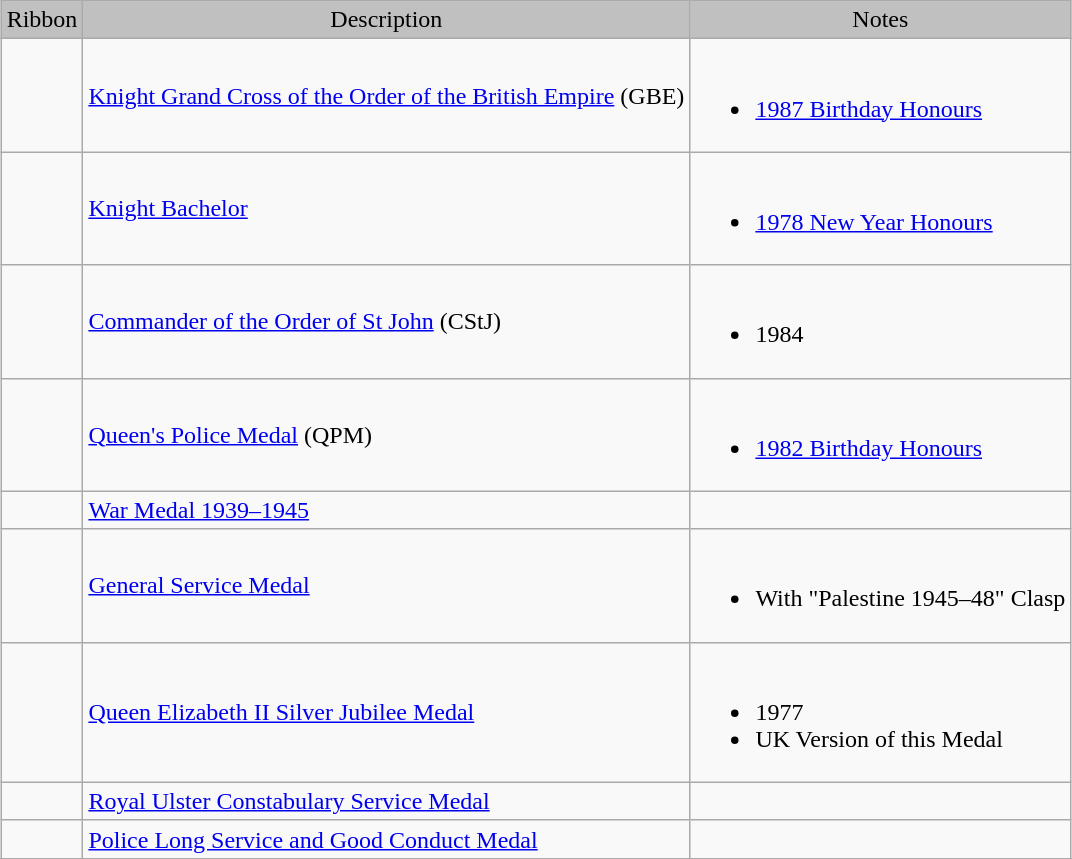<table class="wikitable" style="margin:1em auto;">
<tr style="background:silver;" align="center">
<td>Ribbon</td>
<td>Description</td>
<td>Notes</td>
</tr>
<tr>
<td></td>
<td><a href='#'>Knight Grand Cross of the Order of the British Empire</a> (GBE)</td>
<td><br><ul><li><a href='#'>1987 Birthday Honours</a></li></ul></td>
</tr>
<tr>
<td></td>
<td><a href='#'>Knight Bachelor</a></td>
<td><br><ul><li><a href='#'>1978 New Year Honours</a></li></ul></td>
</tr>
<tr>
<td></td>
<td><a href='#'>Commander of the Order of St John</a> (CStJ)</td>
<td><br><ul><li>1984</li></ul></td>
</tr>
<tr>
<td></td>
<td><a href='#'>Queen's Police Medal</a> (QPM)</td>
<td><br><ul><li><a href='#'>1982 Birthday Honours</a></li></ul></td>
</tr>
<tr>
<td></td>
<td><a href='#'>War Medal 1939–1945</a></td>
<td></td>
</tr>
<tr>
<td></td>
<td><a href='#'>General Service Medal</a></td>
<td><br><ul><li>With "Palestine 1945–48" Clasp</li></ul></td>
</tr>
<tr>
<td></td>
<td><a href='#'>Queen Elizabeth II Silver Jubilee Medal</a></td>
<td><br><ul><li>1977</li><li>UK Version of this Medal</li></ul></td>
</tr>
<tr>
<td></td>
<td><a href='#'>Royal Ulster Constabulary Service Medal</a></td>
<td></td>
</tr>
<tr>
<td></td>
<td><a href='#'>Police Long Service and Good Conduct Medal</a></td>
<td></td>
</tr>
<tr>
</tr>
</table>
